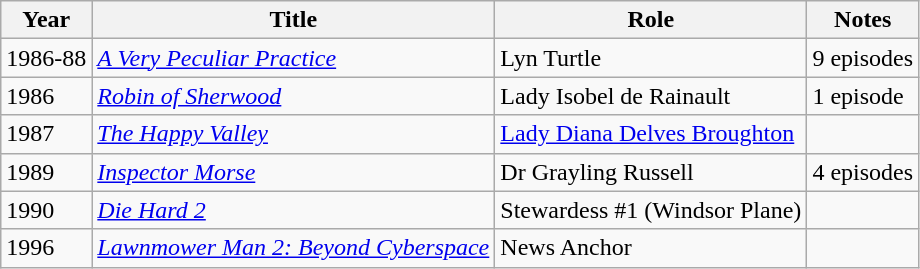<table class="wikitable">
<tr>
<th>Year</th>
<th>Title</th>
<th>Role</th>
<th>Notes</th>
</tr>
<tr>
<td>1986-88</td>
<td><em><a href='#'>A Very Peculiar Practice</a></em></td>
<td>Lyn Turtle</td>
<td>9 episodes</td>
</tr>
<tr>
<td>1986</td>
<td><em><a href='#'>Robin of Sherwood</a></em></td>
<td>Lady Isobel de Rainault</td>
<td>1 episode</td>
</tr>
<tr>
<td>1987</td>
<td><em><a href='#'>The Happy Valley</a></em></td>
<td><a href='#'>Lady Diana Delves Broughton</a></td>
<td></td>
</tr>
<tr>
<td>1989</td>
<td><em><a href='#'>Inspector Morse</a></em></td>
<td>Dr Grayling Russell</td>
<td>4 episodes</td>
</tr>
<tr>
<td>1990</td>
<td><em><a href='#'>Die Hard 2</a></em></td>
<td>Stewardess #1 (Windsor Plane)</td>
<td></td>
</tr>
<tr>
<td>1996</td>
<td><em><a href='#'>Lawnmower Man 2: Beyond Cyberspace</a></em></td>
<td>News Anchor</td>
<td></td>
</tr>
</table>
